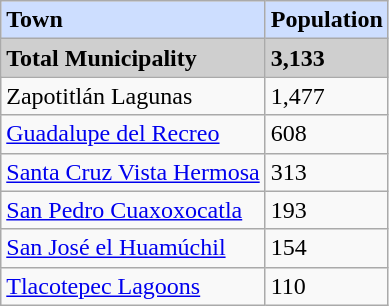<table class = "wikitable">
<tr style="background: #cddeff; color: # 000000;">
<td><strong>Town</strong></td>
<td><strong>Population</strong></td>
</tr>
<tr style="background: #CFCFCF;">
<td><strong>Total Municipality</strong></td>
<td><strong>3,133</strong></td>
</tr>
<tr>
<td>Zapotitlán Lagunas</td>
<td>1,477</td>
</tr>
<tr>
<td><a href='#'>Guadalupe del Recreo</a></td>
<td>608</td>
</tr>
<tr>
<td><a href='#'>Santa Cruz Vista Hermosa</a></td>
<td>313</td>
</tr>
<tr>
<td><a href='#'>San Pedro Cuaxoxocatla</a></td>
<td>193</td>
</tr>
<tr>
<td><a href='#'>San José el Huamúchil</a></td>
<td>154</td>
</tr>
<tr>
<td><a href='#'>Tlacotepec Lagoons</a></td>
<td>110</td>
</tr>
</table>
